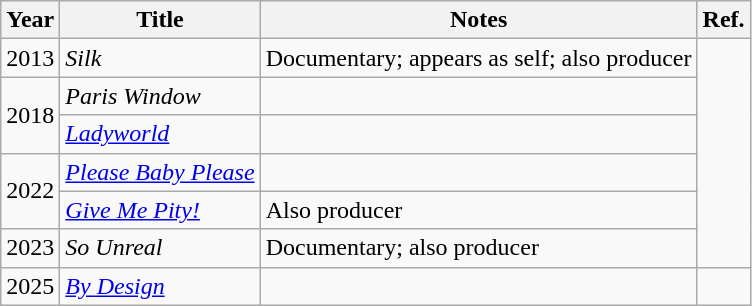<table class="wikitable">
<tr>
<th>Year</th>
<th>Title</th>
<th>Notes</th>
<th>Ref.</th>
</tr>
<tr>
<td>2013</td>
<td><em>Silk</em></td>
<td>Documentary; appears as self; also producer</td>
<td rowspan="6"></td>
</tr>
<tr>
<td rowspan="2">2018</td>
<td><em>Paris Window</em></td>
<td></td>
</tr>
<tr>
<td><em><a href='#'>Ladyworld</a></em></td>
<td></td>
</tr>
<tr>
<td rowspan="2">2022</td>
<td><em><a href='#'>Please Baby Please</a></em></td>
<td></td>
</tr>
<tr>
<td><em><a href='#'>Give Me Pity!</a></em></td>
<td>Also producer</td>
</tr>
<tr>
<td>2023</td>
<td><em>So Unreal</em></td>
<td>Documentary; also producer</td>
</tr>
<tr>
<td>2025</td>
<td><em><a href='#'>By Design</a></em></td>
<td></td>
</tr>
</table>
